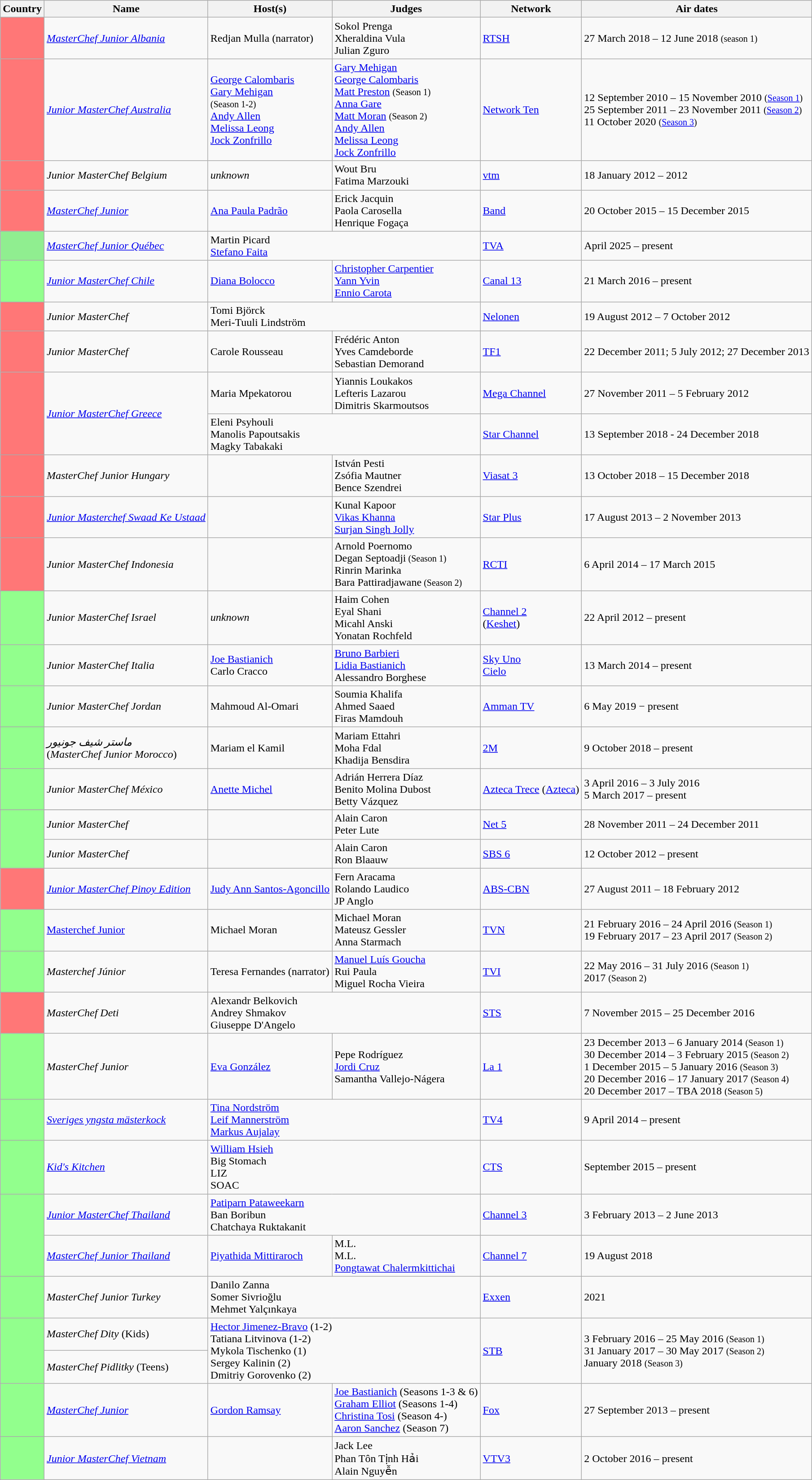<table class="wikitable">
<tr>
<th>Country</th>
<th>Name</th>
<th>Host(s)</th>
<th>Judges</th>
<th>Network</th>
<th>Air dates</th>
</tr>
<tr>
<td style="background-color: #FF7777"></td>
<td><em><a href='#'>MasterChef Junior Albania</a></em></td>
<td>Redjan Mulla (narrator)</td>
<td>Sokol Prenga<br>Xheraldina Vula<br>Julian Zguro</td>
<td><a href='#'>RTSH</a></td>
<td>27 March 2018 – 12 June 2018 <small>(season 1)</small></td>
</tr>
<tr>
<td style="background-color: #FF7777"></td>
<td><em><a href='#'>Junior MasterChef Australia</a></em></td>
<td><a href='#'>George Calombaris</a><br><a href='#'>Gary Mehigan</a><br><small>(Season 1-2)</small><br> <a href='#'>Andy Allen</a><br><a href='#'>Melissa Leong</a><br><a href='#'>Jock Zonfrillo</a></td>
<td><a href='#'>Gary Mehigan</a><br><a href='#'>George Calombaris</a><br><a href='#'>Matt Preston</a> <small>(Season 1)</small><br><a href='#'>Anna Gare</a><br><a href='#'>Matt Moran</a> <small>(Season 2)</small><br> <a href='#'>Andy Allen</a><br><a href='#'>Melissa Leong</a><br><a href='#'>Jock Zonfrillo</a></td>
<td><a href='#'>Network Ten</a></td>
<td>12 September 2010 – 15 November 2010 <small>(<a href='#'>Season 1</a>)</small><br> 25 September 2011 – 23 November 2011 <small>(<a href='#'>Season 2</a>)</small><br>11 October 2020 <small>(<a href='#'>Season 3</a>)</small></td>
</tr>
<tr>
<td style="background-color: #FF7777"> </td>
<td><em>Junior MasterChef Belgium</em></td>
<td><em>unknown</em></td>
<td>Wout Bru<br>Fatima Marzouki</td>
<td><a href='#'>vtm</a></td>
<td>18 January 2012 – 2012</td>
</tr>
<tr>
<td style="background-color: #FF7777"></td>
<td><em><a href='#'>MasterChef Junior</a></em></td>
<td><a href='#'>Ana Paula Padrão</a></td>
<td>Erick Jacquin<br>Paola Carosella<br>Henrique Fogaça</td>
<td><a href='#'>Band</a></td>
<td>20 October 2015 – 15 December 2015</td>
</tr>
<tr>
<td style="background: #90EE90"><br></td>
<td><em><a href='#'>MasterChef Junior Québec</a></em></td>
<td colspan="2">Martin Picard<br><a href='#'>Stefano Faita</a></td>
<td><a href='#'>TVA</a></td>
<td>April 2025 – present </td>
</tr>
<tr>
<td style="background-color: #92FF8D"></td>
<td><em><a href='#'>Junior MasterChef Chile</a></em></td>
<td><a href='#'>Diana Bolocco</a></td>
<td><a href='#'>Christopher Carpentier</a><br><a href='#'>Yann Yvin</a><br><a href='#'>Ennio Carota</a></td>
<td><a href='#'>Canal 13</a></td>
<td>21 March 2016 – present</td>
</tr>
<tr>
<td style="background-color: #FF7777"></td>
<td><em>Junior MasterChef</em></td>
<td colspan=2>Tomi Björck<br>Meri-Tuuli Lindström</td>
<td><a href='#'>Nelonen</a></td>
<td>19 August 2012 – 7 October 2012</td>
</tr>
<tr>
<td style="background-color: #FF7777"></td>
<td><em>Junior MasterChef</em></td>
<td>Carole Rousseau</td>
<td>Frédéric Anton<br>Yves Camdeborde<br>Sebastian Demorand</td>
<td><a href='#'>TF1</a></td>
<td>22 December 2011; 5 July 2012; 27 December 2013</td>
</tr>
<tr>
<td style="background-color: #FF7777" rowspan=2><br></td>
<td rowspan=2><em><a href='#'>Junior MasterChef Greece</a></em></td>
<td>Maria Mpekatorou</td>
<td>Yiannis Loukakos<br>Lefteris Lazarou<br>Dimitris Skarmoutsos</td>
<td><a href='#'>Mega Channel</a></td>
<td>27 November 2011 – 5 February 2012</td>
</tr>
<tr>
<td colspan=2>Eleni Psyhouli<br>Manolis Papoutsakis<br>Magky Tabakaki</td>
<td><a href='#'>Star Channel</a></td>
<td>13 September 2018 - 24 December 2018</td>
</tr>
<tr>
<td style="background-color: #FF7777"></td>
<td><em>MasterChef Junior Hungary</em></td>
<td></td>
<td>István Pesti<br>Zsófia Mautner<br>Bence Szendrei</td>
<td><a href='#'>Viasat 3</a></td>
<td>13 October 2018 – 15 December 2018</td>
</tr>
<tr>
<td style="background-color: #FF7777"></td>
<td><em><a href='#'>Junior Masterchef Swaad Ke Ustaad</a></em></td>
<td></td>
<td>Kunal Kapoor<br><a href='#'>Vikas Khanna</a><br><a href='#'>Surjan Singh Jolly</a></td>
<td><a href='#'>Star Plus</a></td>
<td>17 August 2013 – 2 November 2013</td>
</tr>
<tr>
<td style="background-color: #FF7777"></td>
<td><em>Junior MasterChef Indonesia</em></td>
<td></td>
<td>Arnold Poernomo<br>Degan Septoadji<small> (Season 1)</small><br>Rinrin Marinka<br>Bara Pattiradjawane<small> (Season 2)</small></td>
<td><a href='#'>RCTI</a></td>
<td>6 April 2014 – 17 March 2015</td>
</tr>
<tr>
<td style="background-color: #92FF8D"></td>
<td><em>Junior MasterChef Israel</em></td>
<td><em>unknown</em></td>
<td>Haim Cohen<br>Eyal Shani<br>Micahl Anski<br>Yonatan Rochfeld</td>
<td><a href='#'>Channel 2</a><br>(<a href='#'>Keshet</a>)</td>
<td>22 April 2012 – present</td>
</tr>
<tr>
<td style="background-color:#92FF8D"></td>
<td><em>Junior MasterChef Italia</em></td>
<td><a href='#'>Joe Bastianich</a><br>Carlo Cracco</td>
<td><a href='#'>Bruno Barbieri</a><br><a href='#'>Lidia Bastianich</a><br>Alessandro Borghese</td>
<td><a href='#'>Sky Uno</a><br><a href='#'>Cielo</a></td>
<td>13 March 2014 – present</td>
</tr>
<tr>
<td style="background-color: #92FF8D"></td>
<td><em>Junior MasterChef Jordan</em></td>
<td>Mahmoud Al-Omari</td>
<td>Soumia Khalifa<br>Ahmed Saaed<br>Firas Mamdouh</td>
<td><a href='#'>Amman TV</a></td>
<td>6 May 2019 − present</td>
</tr>
<tr>
<td style="background-color: #92FF8D"></td>
<td><em>ماستر شيف جونيور</em><br>(<em>MasterChef Junior Morocco</em>)</td>
<td>Mariam el Kamil</td>
<td>Mariam Ettahri<br>Moha Fdal<br>Khadija Bensdira</td>
<td><a href='#'>2M</a></td>
<td>9 October 2018 – present</td>
</tr>
<tr>
<td style="background-color: #92FF8D"></td>
<td><em>Junior MasterChef México</em></td>
<td><a href='#'>Anette Michel</a></td>
<td>Adrián Herrera Díaz<br>Benito Molina Dubost<br>Betty Vázquez</td>
<td><a href='#'>Azteca Trece</a> (<a href='#'>Azteca</a>)</td>
<td>3 April 2016 – 3 July 2016 <br> 5 March 2017 – present</td>
</tr>
<tr>
</tr>
<tr>
<td style="background-color: #92FF8D" rowspan=2></td>
<td><em>Junior MasterChef</em></td>
<td></td>
<td>Alain Caron<br>Peter Lute</td>
<td><a href='#'>Net 5</a></td>
<td>28 November 2011 – 24 December 2011</td>
</tr>
<tr>
<td><em>Junior MasterChef</em></td>
<td></td>
<td>Alain Caron<br>Ron Blaauw</td>
<td><a href='#'>SBS 6</a></td>
<td>12 October 2012 – present</td>
</tr>
<tr>
<td style="background-color: #FF7777"></td>
<td><em><a href='#'>Junior MasterChef Pinoy Edition</a></em></td>
<td><a href='#'>Judy Ann Santos-Agoncillo</a></td>
<td>Fern Aracama<br>Rolando Laudico<br>JP Anglo</td>
<td><a href='#'>ABS-CBN</a></td>
<td>27 August 2011 – 18 February 2012</td>
</tr>
<tr>
<td style="background-color: #92FF8D"></td>
<td><em><a href='#'></em>Masterchef Junior<em></a></em></td>
<td>Michael Moran</td>
<td>Michael Moran<br>Mateusz Gessler<br>Anna Starmach</td>
<td><a href='#'>TVN</a></td>
<td>21 February 2016 – 24 April 2016 <small>(Season 1)</small><br>19 February 2017 – 23 April 2017 <small>(Season 2)</small></td>
</tr>
<tr>
<td style="background-color: #92FF8D"></td>
<td><em>Masterchef Júnior</em></td>
<td>Teresa Fernandes (narrator)</td>
<td><a href='#'>Manuel Luís Goucha</a> <br> Rui Paula <br> Miguel Rocha Vieira</td>
<td><a href='#'>TVI</a></td>
<td>22 May 2016 – 31 July 2016 <small>(Season 1)</small><br>2017 <small>(Season 2)</small></td>
</tr>
<tr>
<td style="background-color: #FF7777"></td>
<td><em>MasterChef Deti</em></td>
<td colspan="2">Alexandr Belkovich<br>Andrey Shmakov<br>Giuseppe D'Angelo</td>
<td><a href='#'>STS</a></td>
<td>7 November 2015 – 25 December 2016</td>
</tr>
<tr>
<td style="background-color: #92FF8D"></td>
<td><em>MasterChef Junior</em></td>
<td><a href='#'>Eva González</a></td>
<td>Pepe Rodríguez<br><a href='#'>Jordi Cruz</a><br>Samantha Vallejo-Nágera</td>
<td><a href='#'>La 1</a></td>
<td>23 December 2013 – 6 January 2014 <small>(Season 1)</small><br>30 December 2014 – 3 February 2015 <small>(Season 2)</small><br>1 December 2015 – 5 January 2016 <small>(Season 3)</small><br>20 December 2016 – 17 January 2017 <small>(Season 4)</small><br>20 December 2017 – TBA 2018 <small>(Season 5)</small></td>
</tr>
<tr>
<td style="background-color: #92FF8D"></td>
<td><em><a href='#'>Sveriges yngsta mästerkock</a></em></td>
<td colspan=2><a href='#'>Tina Nordström</a><br><a href='#'>Leif Mannerström</a><br><a href='#'>Markus Aujalay</a></td>
<td><a href='#'>TV4</a></td>
<td>9 April 2014 – present</td>
</tr>
<tr>
<td style="background-color: #92FF8D"></td>
<td><em><a href='#'>Kid's Kitchen</a></em></td>
<td colspan=2><a href='#'>William Hsieh</a><br> Big Stomach<br>LIZ<br>SOAC</td>
<td><a href='#'>CTS</a></td>
<td>September 2015 – present</td>
</tr>
<tr>
<td style="background-color: #92FF8D" rowspan=2></td>
<td><em><a href='#'>Junior MasterChef Thailand</a></em></td>
<td colspan=2><a href='#'>Patiparn Pataweekarn</a><br>Ban Boribun<br>Chatchaya Ruktakanit</td>
<td><a href='#'>Channel 3</a></td>
<td>3 February 2013 – 2 June 2013</td>
</tr>
<tr>
<td><em><a href='#'>MasterChef Junior Thailand</a></em></td>
<td><a href='#'>Piyathida Mittiraroch</a></td>
<td>M.L. <br>M.L. <br><a href='#'>Pongtawat Chalermkittichai</a></td>
<td><a href='#'>Channel 7</a></td>
<td>19 August 2018</td>
</tr>
<tr>
<td style="background-color: #92FF8D"></td>
<td><em>MasterChef Junior Turkey</em></td>
<td colspan=2>Danilo Zanna<br>Somer Sivrioğlu<br>Mehmet Yalçınkaya</td>
<td><a href='#'>Exxen</a></td>
<td>2021</td>
</tr>
<tr>
<td rowspan=2 style="background-color: #92FF8D"></td>
<td><em>MasterChef Dity</em> (Kids)</td>
<td rowspan=2 colspan=2><a href='#'>Hector Jimenez-Bravo</a> (1-2)<br>Tatiana Litvinova (1-2)<br>Mykola Tischenko (1) <br>Sergey Kalinin (2) <br> Dmitriy Gorovenko (2)</td>
<td rowspan=2><a href='#'>STB</a></td>
<td rowspan=2>3 February 2016 – 25 May 2016 <small>(Season 1)</small><br>31 January 2017 – 30 May 2017 <small>(Season 2)</small><br>January 2018 <small>(Season 3)</small></td>
</tr>
<tr>
<td><em>MasterChef Pidlitky</em> (Teens)</td>
</tr>
<tr>
<td style="background-color: #92FF8D"></td>
<td><em><a href='#'>MasterChef Junior</a></em></td>
<td><a href='#'>Gordon Ramsay</a></td>
<td><a href='#'>Joe Bastianich</a> (Seasons 1-3 & 6)<br><a href='#'>Graham Elliot</a> (Seasons 1-4)<br><a href='#'>Christina Tosi</a> (Season 4-)<br><a href='#'>Aaron Sanchez</a> (Season 7)</td>
<td><a href='#'>Fox</a></td>
<td>27 September 2013 – present</td>
</tr>
<tr>
<td style="background-color: #92FF8D"><br></td>
<td><em><a href='#'>Junior MasterChef Vietnam</a></em></td>
<td></td>
<td>Jack Lee<br> Phan Tôn Tịnh Hải<br> Alain Nguyễn</td>
<td><a href='#'>VTV3</a></td>
<td>2 October 2016 – present</td>
</tr>
</table>
